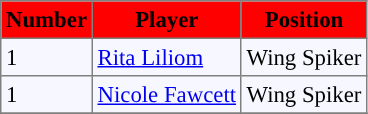<table bgcolor="#f7f8ff" cellpadding="3" cellspacing="0" border="1" style="font-size: 95%; border: gray solid 1px; border-collapse: collapse;">
<tr bgcolor="#ff0000">
<td align=center><strong>Number</strong></td>
<td align=center><strong>Player</strong></td>
<td align=center><strong>Position</strong></td>
</tr>
<tr align="left">
<td>1</td>
<td> <a href='#'>Rita Liliom</a></td>
<td>Wing Spiker</td>
</tr>
<tr align="left">
<td>1</td>
<td> <a href='#'>Nicole Fawcett</a></td>
<td>Wing Spiker</td>
</tr>
<tr align=left>
</tr>
</table>
